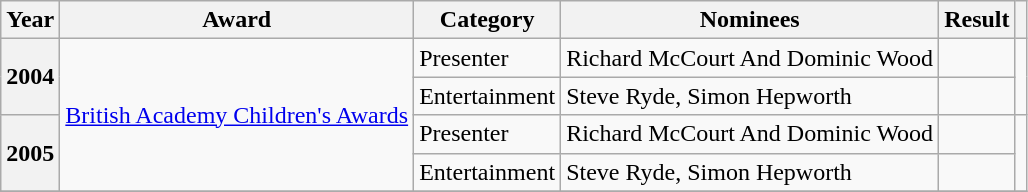<table class="wikitable sortable plainrowheaders">
<tr>
<th scope="col">Year</th>
<th scope="col">Award</th>
<th scope="col">Category</th>
<th scope="col">Nominees</th>
<th scope="col" class="unsortable">Result</th>
<th scope="col" class="unsortable"></th>
</tr>
<tr>
<th scope="row" rowspan="2">2004</th>
<td rowspan="4"><a href='#'>British Academy Children's Awards</a></td>
<td>Presenter</td>
<td>Richard McCourt And Dominic Wood</td>
<td></td>
<td rowspan="2" style="text-align:center;"></td>
</tr>
<tr>
<td>Entertainment</td>
<td>Steve Ryde, Simon Hepworth</td>
<td></td>
</tr>
<tr>
<th scope="row" rowspan="2">2005</th>
<td>Presenter</td>
<td>Richard McCourt And Dominic Wood</td>
<td></td>
<td rowspan="2" style="text-align:center;"></td>
</tr>
<tr>
<td>Entertainment</td>
<td>Steve Ryde, Simon Hepworth</td>
<td></td>
</tr>
<tr>
</tr>
</table>
